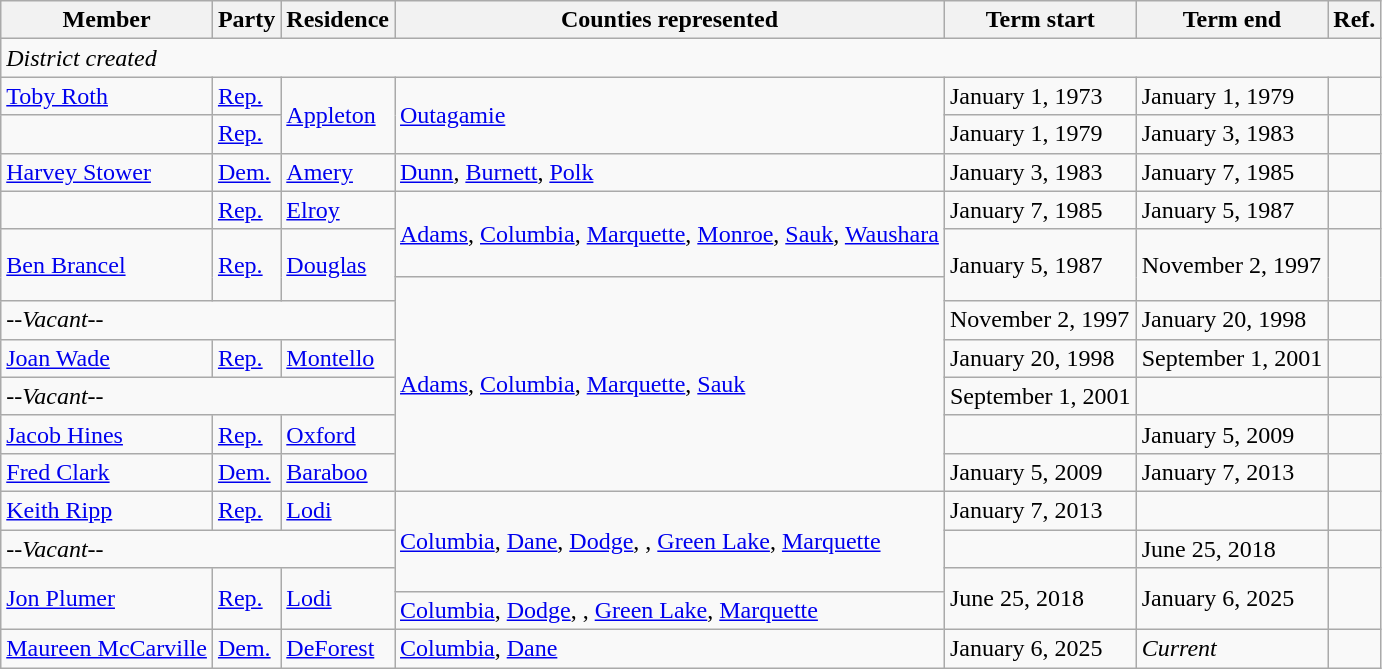<table class="wikitable">
<tr>
<th>Member</th>
<th>Party</th>
<th>Residence</th>
<th>Counties represented</th>
<th>Term start</th>
<th>Term end</th>
<th>Ref.</th>
</tr>
<tr>
<td colspan="7"><em>District created</em></td>
</tr>
<tr>
<td><a href='#'>Toby Roth</a></td>
<td><a href='#'>Rep.</a></td>
<td rowspan="2"><a href='#'>Appleton</a></td>
<td rowspan="2"><a href='#'>Outagamie</a></td>
<td>January 1, 1973</td>
<td>January 1, 1979</td>
<td></td>
</tr>
<tr>
<td></td>
<td><a href='#'>Rep.</a></td>
<td>January 1, 1979</td>
<td>January 3, 1983</td>
<td></td>
</tr>
<tr>
<td><a href='#'>Harvey Stower</a></td>
<td><a href='#'>Dem.</a></td>
<td><a href='#'>Amery</a></td>
<td><a href='#'>Dunn</a>, <a href='#'>Burnett</a>, <a href='#'>Polk</a></td>
<td>January 3, 1983</td>
<td>January 7, 1985</td>
<td></td>
</tr>
<tr>
<td></td>
<td><a href='#'>Rep.</a></td>
<td><a href='#'>Elroy</a></td>
<td rowspan="2"><a href='#'>Adams</a>, <a href='#'>Columbia</a>, <a href='#'>Marquette</a>, <a href='#'>Monroe</a>, <a href='#'>Sauk</a>, <a href='#'>Waushara</a></td>
<td>January 7, 1985</td>
<td>January 5, 1987</td>
<td></td>
</tr>
<tr style="height:2em">
<td rowspan="2"><a href='#'>Ben Brancel</a></td>
<td rowspan="2" ><a href='#'>Rep.</a></td>
<td rowspan="2"><a href='#'>Douglas</a></td>
<td rowspan="2">January 5, 1987</td>
<td rowspan="2">November 2, 1997</td>
<td rowspan="2"></td>
</tr>
<tr style="height:1em">
<td rowspan="6"><a href='#'>Adams</a>, <a href='#'>Columbia</a>, <a href='#'>Marquette</a>, <a href='#'>Sauk</a></td>
</tr>
<tr>
<td colspan="3"><em>--Vacant--</em></td>
<td>November 2, 1997</td>
<td>January 20, 1998</td>
<td></td>
</tr>
<tr>
<td><a href='#'>Joan Wade</a></td>
<td><a href='#'>Rep.</a></td>
<td><a href='#'>Montello</a></td>
<td>January 20, 1998</td>
<td>September 1, 2001</td>
<td></td>
</tr>
<tr>
<td colspan="3"><em>--Vacant--</em></td>
<td>September 1, 2001</td>
<td></td>
<td></td>
</tr>
<tr>
<td><a href='#'>Jacob Hines</a></td>
<td><a href='#'>Rep.</a></td>
<td><a href='#'>Oxford</a></td>
<td></td>
<td>January 5, 2009</td>
<td></td>
</tr>
<tr>
<td><a href='#'>Fred Clark</a></td>
<td><a href='#'>Dem.</a></td>
<td><a href='#'>Baraboo</a></td>
<td>January 5, 2009</td>
<td>January 7, 2013</td>
<td></td>
</tr>
<tr>
<td><a href='#'>Keith Ripp</a></td>
<td><a href='#'>Rep.</a></td>
<td><a href='#'>Lodi</a></td>
<td rowspan="3"><a href='#'>Columbia</a>, <a href='#'>Dane</a>, <a href='#'>Dodge</a>, , <a href='#'>Green Lake</a>, <a href='#'>Marquette</a></td>
<td>January 7, 2013</td>
<td></td>
<td></td>
</tr>
<tr>
<td colspan="3"><em>--Vacant--</em></td>
<td></td>
<td>June 25, 2018</td>
<td></td>
</tr>
<tr style="height:1em">
<td rowspan="2"><a href='#'>Jon Plumer</a></td>
<td rowspan="2" ><a href='#'>Rep.</a></td>
<td rowspan="2"><a href='#'>Lodi</a></td>
<td rowspan="2">June 25, 2018</td>
<td rowspan="2">January 6, 2025</td>
<td rowspan="2"></td>
</tr>
<tr>
<td><a href='#'>Columbia</a>, <a href='#'>Dodge</a>, , <a href='#'>Green Lake</a>, <a href='#'>Marquette</a></td>
</tr>
<tr>
<td><a href='#'>Maureen McCarville</a></td>
<td><a href='#'>Dem.</a></td>
<td><a href='#'>DeForest</a></td>
<td><a href='#'>Columbia</a>, <a href='#'>Dane</a></td>
<td>January 6, 2025</td>
<td><em>Current</em></td>
<td></td>
</tr>
</table>
